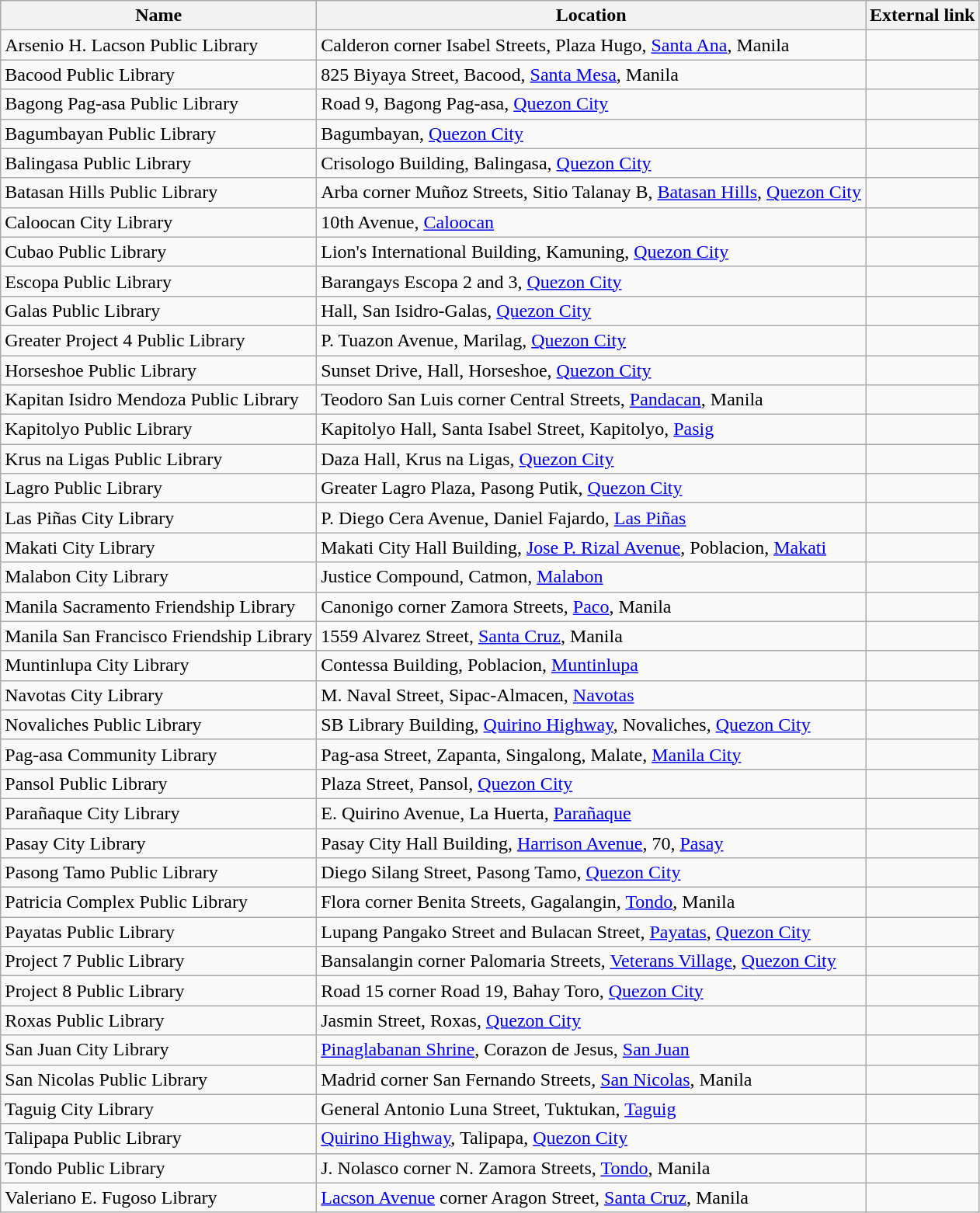<table class="wikitable sortable">
<tr>
<th>Name</th>
<th>Location</th>
<th>External link</th>
</tr>
<tr>
<td>Arsenio H. Lacson Public Library</td>
<td>Calderon corner Isabel Streets, Plaza Hugo, <a href='#'>Santa Ana</a>, Manila</td>
<td></td>
</tr>
<tr>
<td>Bacood Public Library</td>
<td>825 Biyaya Street, Bacood, <a href='#'>Santa Mesa</a>, Manila</td>
<td></td>
</tr>
<tr>
<td>Bagong Pag-asa Public Library</td>
<td>Road 9, Bagong Pag-asa, <a href='#'>Quezon City</a></td>
<td></td>
</tr>
<tr>
<td>Bagumbayan Public Library</td>
<td>Bagumbayan, <a href='#'>Quezon City</a></td>
<td></td>
</tr>
<tr>
<td>Balingasa Public Library</td>
<td>Crisologo Building, Balingasa, <a href='#'>Quezon City</a></td>
<td></td>
</tr>
<tr>
<td>Batasan Hills Public Library</td>
<td>Arba corner Muñoz Streets, Sitio Talanay B, <a href='#'>Batasan Hills</a>, <a href='#'>Quezon City</a></td>
<td></td>
</tr>
<tr>
<td>Caloocan City Library</td>
<td>10th Avenue, <a href='#'>Caloocan</a></td>
<td></td>
</tr>
<tr>
<td>Cubao Public Library</td>
<td>Lion's International Building, Kamuning, <a href='#'>Quezon City</a></td>
<td></td>
</tr>
<tr>
<td>Escopa Public Library</td>
<td>Barangays Escopa 2 and 3, <a href='#'>Quezon City</a></td>
<td></td>
</tr>
<tr>
<td>Galas Public Library</td>
<td>Hall, San Isidro-Galas, <a href='#'>Quezon City</a></td>
<td></td>
</tr>
<tr>
<td>Greater Project 4 Public Library</td>
<td>P. Tuazon Avenue, Marilag, <a href='#'>Quezon City</a></td>
<td></td>
</tr>
<tr>
<td>Horseshoe Public Library</td>
<td>Sunset Drive, Hall, Horseshoe, <a href='#'>Quezon City</a></td>
<td></td>
</tr>
<tr>
<td>Kapitan Isidro Mendoza Public Library</td>
<td>Teodoro San Luis corner Central Streets, <a href='#'>Pandacan</a>, Manila</td>
<td></td>
</tr>
<tr>
<td>Kapitolyo Public Library</td>
<td>Kapitolyo Hall, Santa Isabel Street, Kapitolyo, <a href='#'>Pasig</a></td>
<td></td>
</tr>
<tr>
<td>Krus na Ligas Public Library</td>
<td>Daza Hall, Krus na Ligas, <a href='#'>Quezon City</a></td>
<td></td>
</tr>
<tr>
<td>Lagro Public Library</td>
<td>Greater Lagro Plaza, Pasong Putik, <a href='#'>Quezon City</a></td>
<td></td>
</tr>
<tr>
<td>Las Piñas City Library</td>
<td>P. Diego Cera Avenue, Daniel Fajardo, <a href='#'>Las Piñas</a></td>
<td></td>
</tr>
<tr>
<td>Makati City Library</td>
<td>Makati City Hall Building, <a href='#'>Jose P. Rizal Avenue</a>, Poblacion, <a href='#'>Makati</a></td>
<td></td>
</tr>
<tr>
<td>Malabon City Library</td>
<td>Justice Compound, Catmon, <a href='#'>Malabon</a></td>
<td></td>
</tr>
<tr>
<td>Manila Sacramento Friendship Library</td>
<td>Canonigo corner Zamora Streets, <a href='#'>Paco</a>, Manila</td>
<td></td>
</tr>
<tr>
<td>Manila San Francisco Friendship Library</td>
<td>1559 Alvarez Street, <a href='#'>Santa Cruz</a>, Manila</td>
<td></td>
</tr>
<tr>
<td>Muntinlupa City Library</td>
<td>Contessa Building, Poblacion, <a href='#'>Muntinlupa</a></td>
<td></td>
</tr>
<tr>
<td>Navotas City Library</td>
<td>M. Naval Street, Sipac-Almacen, <a href='#'>Navotas</a></td>
<td></td>
</tr>
<tr>
<td>Novaliches Public Library</td>
<td>SB Library Building, <a href='#'>Quirino Highway</a>, Novaliches, <a href='#'>Quezon City</a></td>
<td></td>
</tr>
<tr>
<td>Pag-asa Community Library</td>
<td>Pag-asa Street, Zapanta, Singalong, Malate, <a href='#'>Manila City</a></td>
<td></td>
</tr>
<tr>
<td>Pansol Public Library</td>
<td>Plaza Street, Pansol, <a href='#'>Quezon City</a></td>
<td></td>
</tr>
<tr>
<td>Parañaque City Library</td>
<td>E. Quirino Avenue, La Huerta, <a href='#'>Parañaque</a></td>
<td></td>
</tr>
<tr>
<td>Pasay City Library</td>
<td>Pasay City Hall Building, <a href='#'>Harrison Avenue</a>, 70, <a href='#'>Pasay</a></td>
<td></td>
</tr>
<tr>
<td>Pasong Tamo Public Library</td>
<td>Diego Silang Street, Pasong Tamo, <a href='#'>Quezon City</a></td>
<td></td>
</tr>
<tr>
<td>Patricia Complex Public Library</td>
<td>Flora corner Benita Streets, Gagalangin, <a href='#'>Tondo</a>, Manila</td>
<td></td>
</tr>
<tr>
<td>Payatas Public Library</td>
<td>Lupang Pangako Street and Bulacan Street, <a href='#'>Payatas</a>, <a href='#'>Quezon City</a></td>
<td></td>
</tr>
<tr>
<td>Project 7 Public Library</td>
<td>Bansalangin corner Palomaria Streets, <a href='#'>Veterans Village</a>, <a href='#'>Quezon City</a></td>
<td></td>
</tr>
<tr>
<td>Project 8 Public Library</td>
<td>Road 15 corner Road 19, Bahay Toro, <a href='#'>Quezon City</a></td>
<td></td>
</tr>
<tr>
<td>Roxas Public Library</td>
<td>Jasmin Street, Roxas, <a href='#'>Quezon City</a></td>
<td></td>
</tr>
<tr>
<td>San Juan City Library</td>
<td><a href='#'>Pinaglabanan Shrine</a>, Corazon de Jesus, <a href='#'>San Juan</a></td>
<td></td>
</tr>
<tr>
<td>San Nicolas Public Library</td>
<td>Madrid corner San Fernando Streets, <a href='#'>San Nicolas</a>, Manila</td>
<td></td>
</tr>
<tr>
<td>Taguig City Library</td>
<td>General Antonio Luna Street, Tuktukan, <a href='#'>Taguig</a></td>
<td></td>
</tr>
<tr>
<td>Talipapa Public Library</td>
<td><a href='#'>Quirino Highway</a>, Talipapa, <a href='#'>Quezon City</a></td>
<td></td>
</tr>
<tr>
<td>Tondo Public Library</td>
<td>J. Nolasco corner N. Zamora Streets, <a href='#'>Tondo</a>, Manila</td>
<td></td>
</tr>
<tr>
<td>Valeriano E. Fugoso Library</td>
<td><a href='#'>Lacson Avenue</a> corner Aragon Street, <a href='#'>Santa Cruz</a>, Manila</td>
<td></td>
</tr>
</table>
